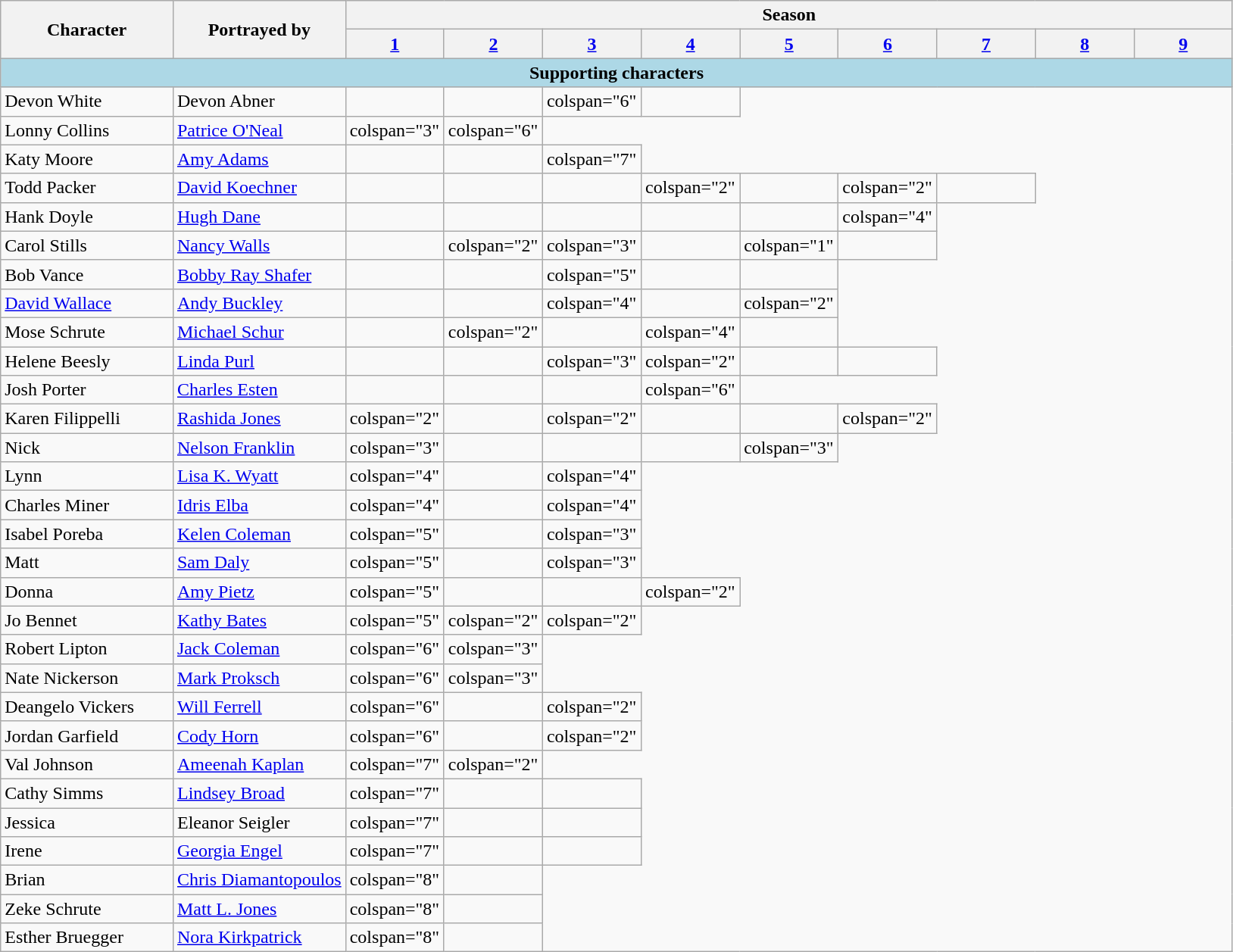<table class="wikitable">
<tr>
<th rowspan="2" style="width:14%;">Character</th>
<th rowspan="2" style="width:14%;">Portrayed by</th>
<th colspan="9">Season</th>
</tr>
<tr>
<th style="width:8%;"><a href='#'>1</a></th>
<th style="width:8%;"><a href='#'>2</a></th>
<th style="width:8%;"><a href='#'>3</a></th>
<th style="width:8%;"><a href='#'>4</a></th>
<th style="width:8%;"><a href='#'>5</a></th>
<th style="width:8%;"><a href='#'>6</a></th>
<th style="width:8%;"><a href='#'>7</a></th>
<th style="width:8%;"><a href='#'>8</a></th>
<th style="width:8%;"><a href='#'>9</a></th>
</tr>
<tr>
<th colspan="11" style="background:lightblue;">Supporting characters</th>
</tr>
<tr>
<td>Devon White</td>
<td>Devon Abner</td>
<td></td>
<td></td>
<td>colspan="6" </td>
<td></td>
</tr>
<tr>
<td>Lonny Collins</td>
<td><a href='#'>Patrice O'Neal</a></td>
<td>colspan="3" </td>
<td>colspan="6" </td>
</tr>
<tr>
<td>Katy Moore</td>
<td><a href='#'>Amy Adams</a></td>
<td></td>
<td></td>
<td>colspan="7" </td>
</tr>
<tr>
<td>Todd Packer</td>
<td><a href='#'>David Koechner</a></td>
<td></td>
<td></td>
<td></td>
<td>colspan="2" </td>
<td></td>
<td>colspan="2" </td>
<td></td>
</tr>
<tr>
<td>Hank Doyle</td>
<td><a href='#'>Hugh Dane</a></td>
<td></td>
<td></td>
<td></td>
<td></td>
<td></td>
<td>colspan="4" </td>
</tr>
<tr>
<td>Carol Stills</td>
<td><a href='#'>Nancy Walls</a></td>
<td></td>
<td>colspan="2" </td>
<td>colspan="3" </td>
<td></td>
<td>colspan="1" </td>
<td></td>
</tr>
<tr>
<td>Bob Vance</td>
<td><a href='#'>Bobby Ray Shafer</a></td>
<td></td>
<td></td>
<td>colspan="5" </td>
<td></td>
<td></td>
</tr>
<tr>
<td><a href='#'>David Wallace</a></td>
<td><a href='#'>Andy Buckley</a></td>
<td></td>
<td></td>
<td>colspan="4" </td>
<td></td>
<td>colspan="2" </td>
</tr>
<tr>
<td>Mose Schrute</td>
<td><a href='#'>Michael Schur</a></td>
<td></td>
<td>colspan="2" </td>
<td></td>
<td>colspan="4" </td>
<td></td>
</tr>
<tr>
<td>Helene Beesly</td>
<td><a href='#'>Linda Purl</a></td>
<td></td>
<td></td>
<td>colspan="3" </td>
<td>colspan="2" </td>
<td></td>
<td></td>
</tr>
<tr>
<td>Josh Porter</td>
<td><a href='#'>Charles Esten</a></td>
<td></td>
<td></td>
<td></td>
<td>colspan="6" </td>
</tr>
<tr>
<td>Karen Filippelli</td>
<td><a href='#'>Rashida Jones</a></td>
<td>colspan="2" </td>
<td></td>
<td>colspan="2" </td>
<td></td>
<td></td>
<td>colspan="2" </td>
</tr>
<tr>
<td>Nick</td>
<td><a href='#'>Nelson Franklin</a></td>
<td>colspan="3" </td>
<td></td>
<td></td>
<td></td>
<td>colspan="3" </td>
</tr>
<tr>
<td>Lynn</td>
<td><a href='#'>Lisa K. Wyatt</a></td>
<td>colspan="4" </td>
<td></td>
<td>colspan="4" </td>
</tr>
<tr>
<td>Charles Miner</td>
<td><a href='#'>Idris Elba</a></td>
<td>colspan="4" </td>
<td></td>
<td>colspan="4" </td>
</tr>
<tr>
<td>Isabel Poreba</td>
<td><a href='#'>Kelen Coleman</a></td>
<td>colspan="5" </td>
<td></td>
<td>colspan="3" </td>
</tr>
<tr>
<td>Matt</td>
<td><a href='#'>Sam Daly</a></td>
<td>colspan="5" </td>
<td></td>
<td>colspan="3" </td>
</tr>
<tr>
<td>Donna</td>
<td><a href='#'>Amy Pietz</a></td>
<td>colspan="5" </td>
<td></td>
<td></td>
<td>colspan="2" </td>
</tr>
<tr>
<td>Jo Bennet</td>
<td><a href='#'>Kathy Bates</a></td>
<td>colspan="5" </td>
<td>colspan="2" </td>
<td>colspan="2" </td>
</tr>
<tr>
<td>Robert Lipton</td>
<td><a href='#'>Jack Coleman</a></td>
<td>colspan="6" </td>
<td>colspan="3" </td>
</tr>
<tr>
<td>Nate Nickerson</td>
<td><a href='#'>Mark Proksch</a></td>
<td>colspan="6" </td>
<td>colspan="3" </td>
</tr>
<tr>
<td>Deangelo Vickers</td>
<td><a href='#'>Will Ferrell</a></td>
<td>colspan="6" </td>
<td></td>
<td>colspan="2" </td>
</tr>
<tr>
<td>Jordan Garfield</td>
<td><a href='#'>Cody Horn</a></td>
<td>colspan="6" </td>
<td></td>
<td>colspan="2" </td>
</tr>
<tr>
<td>Val Johnson</td>
<td><a href='#'>Ameenah Kaplan</a></td>
<td>colspan="7" </td>
<td>colspan="2" </td>
</tr>
<tr>
<td>Cathy Simms</td>
<td><a href='#'>Lindsey Broad</a></td>
<td>colspan="7" </td>
<td></td>
<td></td>
</tr>
<tr>
<td>Jessica</td>
<td>Eleanor Seigler</td>
<td>colspan="7" </td>
<td></td>
<td></td>
</tr>
<tr>
<td>Irene</td>
<td><a href='#'>Georgia Engel</a></td>
<td>colspan="7" </td>
<td></td>
<td></td>
</tr>
<tr>
<td>Brian</td>
<td><a href='#'>Chris Diamantopoulos</a></td>
<td>colspan="8" </td>
<td></td>
</tr>
<tr>
<td>Zeke Schrute</td>
<td><a href='#'>Matt L. Jones</a></td>
<td>colspan="8" </td>
<td></td>
</tr>
<tr>
<td>Esther Bruegger</td>
<td><a href='#'>Nora Kirkpatrick</a></td>
<td>colspan="8" </td>
<td></td>
</tr>
</table>
